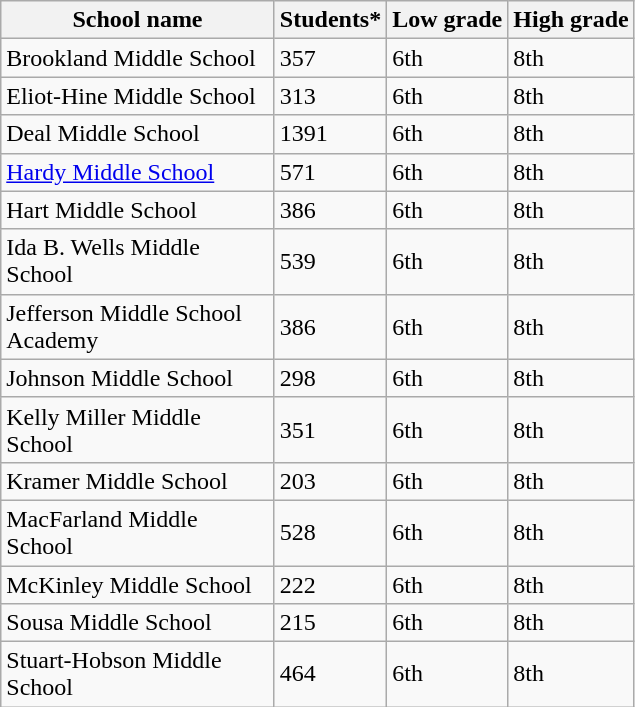<table class="wikitable sortable">
<tr>
<th width="175">School name</th>
<th>Students*</th>
<th class="unsortable">Low grade</th>
<th class="unsortable">High grade</th></tr></th>
</tr>
<tr>
<td>Brookland Middle School</td>
<td>357</td>
<td>6th</td>
<td>8th</td>
</tr>
<tr>
<td>Eliot-Hine Middle School</td>
<td>313</td>
<td>6th</td>
<td>8th</td>
</tr>
<tr>
<td>Deal Middle School</td>
<td>1391</td>
<td>6th</td>
<td>8th</td>
</tr>
<tr>
<td><a href='#'>Hardy Middle School</a></td>
<td>571</td>
<td>6th</td>
<td>8th</td>
</tr>
<tr>
<td>Hart Middle School</td>
<td>386</td>
<td>6th</td>
<td>8th</td>
</tr>
<tr>
<td>Ida B. Wells Middle School</td>
<td>539</td>
<td>6th</td>
<td>8th</td>
</tr>
<tr>
<td>Jefferson Middle School Academy</td>
<td>386</td>
<td>6th</td>
<td>8th</td>
</tr>
<tr>
<td>Johnson Middle School</td>
<td>298</td>
<td>6th</td>
<td>8th</td>
</tr>
<tr>
<td>Kelly Miller Middle School</td>
<td>351</td>
<td>6th</td>
<td>8th</td>
</tr>
<tr>
<td>Kramer Middle School</td>
<td>203</td>
<td>6th</td>
<td>8th</td>
</tr>
<tr>
<td>MacFarland Middle School</td>
<td>528</td>
<td>6th</td>
<td>8th</td>
</tr>
<tr>
<td>McKinley Middle School</td>
<td>222</td>
<td>6th</td>
<td>8th</td>
</tr>
<tr>
<td>Sousa Middle School</td>
<td>215</td>
<td>6th</td>
<td>8th</td>
</tr>
<tr>
<td>Stuart-Hobson Middle School</td>
<td>464</td>
<td>6th</td>
<td>8th</td>
</tr>
</table>
